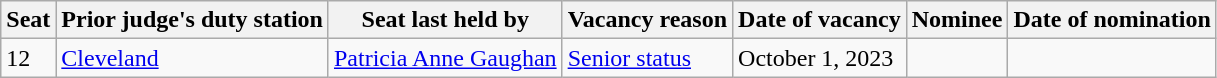<table class=wikitable>
<tr>
<th>Seat</th>
<th>Prior judge's duty station</th>
<th>Seat last held by</th>
<th>Vacancy reason</th>
<th>Date of vacancy</th>
<th>Nominee</th>
<th>Date of nomination</th>
</tr>
<tr>
<td>12</td>
<td><a href='#'>Cleveland</a></td>
<td><a href='#'>Patricia Anne Gaughan</a></td>
<td><a href='#'>Senior status</a></td>
<td>October 1, 2023</td>
<td align="center"></td>
<td align="center"></td>
</tr>
</table>
